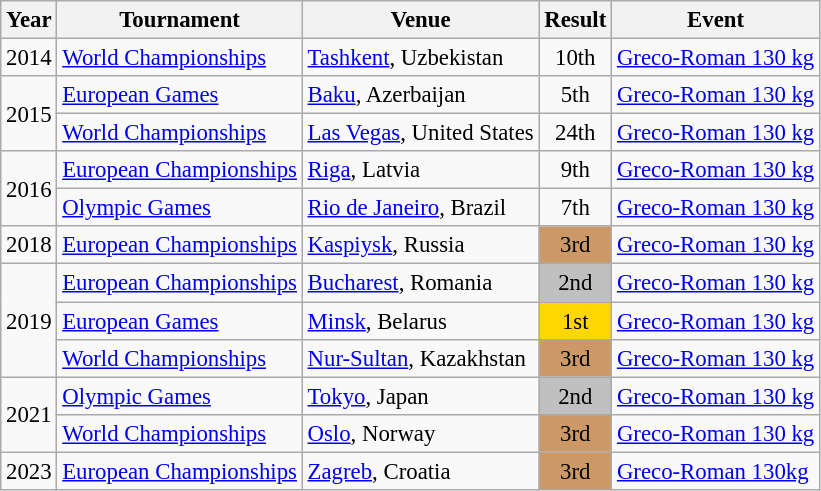<table class="wikitable" style="font-size:95%;">
<tr>
<th>Year</th>
<th>Tournament</th>
<th>Venue</th>
<th>Result</th>
<th>Event</th>
</tr>
<tr>
<td>2014</td>
<td><a href='#'>World Championships</a></td>
<td><a href='#'>Tashkent</a>, Uzbekistan</td>
<td align="center">10th</td>
<td><a href='#'>Greco-Roman 130 kg</a></td>
</tr>
<tr>
<td rowspan=2>2015</td>
<td><a href='#'>European Games</a></td>
<td><a href='#'>Baku</a>, Azerbaijan</td>
<td align="center">5th</td>
<td><a href='#'>Greco-Roman 130 kg</a></td>
</tr>
<tr>
<td><a href='#'>World Championships</a></td>
<td><a href='#'>Las Vegas</a>, United States</td>
<td align="center">24th</td>
<td><a href='#'>Greco-Roman 130 kg</a></td>
</tr>
<tr>
<td rowspan=2>2016</td>
<td><a href='#'>European Championships</a></td>
<td><a href='#'>Riga</a>, Latvia</td>
<td align="center">9th</td>
<td><a href='#'>Greco-Roman 130 kg</a></td>
</tr>
<tr>
<td><a href='#'>Olympic Games</a></td>
<td><a href='#'>Rio de Janeiro</a>, Brazil</td>
<td align="center">7th</td>
<td><a href='#'>Greco-Roman 130 kg</a></td>
</tr>
<tr>
<td>2018</td>
<td><a href='#'>European Championships</a></td>
<td><a href='#'>Kaspiysk</a>, Russia</td>
<td align="center" bgcolor=cc9966>3rd</td>
<td><a href='#'>Greco-Roman 130 kg</a></td>
</tr>
<tr>
<td rowspan=3>2019</td>
<td><a href='#'>European Championships</a></td>
<td><a href='#'>Bucharest</a>, Romania</td>
<td align="center" bgcolor=silver>2nd</td>
<td><a href='#'>Greco-Roman 130 kg</a></td>
</tr>
<tr>
<td><a href='#'>European Games</a></td>
<td><a href='#'>Minsk</a>, Belarus</td>
<td align="center" bgcolor=Gold>1st</td>
<td><a href='#'>Greco-Roman 130 kg</a></td>
</tr>
<tr>
<td><a href='#'>World Championships</a></td>
<td><a href='#'>Nur-Sultan</a>, Kazakhstan</td>
<td align="center" bgcolor=cc9966>3rd</td>
<td><a href='#'>Greco-Roman 130 kg</a></td>
</tr>
<tr>
<td rowspan=2>2021</td>
<td><a href='#'>Olympic Games</a></td>
<td><a href='#'>Tokyo</a>, Japan</td>
<td align="center" bgcolor=silver>2nd</td>
<td><a href='#'>Greco-Roman 130 kg</a></td>
</tr>
<tr>
<td><a href='#'>World Championships</a></td>
<td><a href='#'>Oslo</a>, Norway</td>
<td align="center" bgcolor=cc9966>3rd</td>
<td><a href='#'>Greco-Roman 130 kg</a></td>
</tr>
<tr>
<td>2023</td>
<td><a href='#'>European Championships</a></td>
<td><a href='#'>Zagreb</a>, Croatia</td>
<td align="center" bgcolor="cc9966">3rd</td>
<td><a href='#'>Greco-Roman 130kg</a></td>
</tr>
</table>
